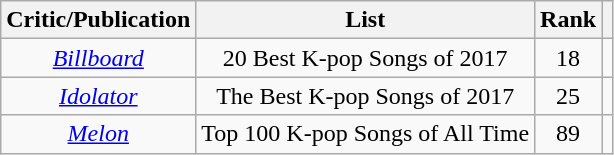<table class="wikitable sortable">
<tr>
<th>Critic/Publication</th>
<th>List</th>
<th>Rank</th>
<th class="unsortable"></th>
</tr>
<tr>
<td align="center"><em><a href='#'>Billboard</a></em></td>
<td align="center">20 Best K-pop Songs of 2017</td>
<td align="center">18</td>
<td align="center"></td>
</tr>
<tr>
<td align="center"><em><a href='#'>Idolator</a></em></td>
<td align="center">The Best K-pop Songs of 2017</td>
<td align="center">25</td>
<td align="center"></td>
</tr>
<tr>
<td align="center"><em><a href='#'>Melon</a></em></td>
<td align="center">Top 100 K-pop Songs of All Time</td>
<td align="center">89</td>
<td align="center"></td>
</tr>
</table>
